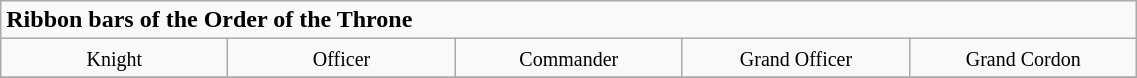<table align=center class=wikitable width=60%>
<tr>
<td colspan=5><strong>Ribbon bars of the Order of the Throne</strong></td>
</tr>
<tr>
<td width=20% valign=top align=center><small>Knight</small></td>
<td width=20% valign=top align=center><small>Officer</small></td>
<td width=20% valign=top align=center><small>Commander</small></td>
<td width=20% valign=top align=center><small>Grand Officer</small></td>
<td width=20% valign=top align=center><small>Grand Cordon</small></td>
</tr>
<tr>
</tr>
</table>
